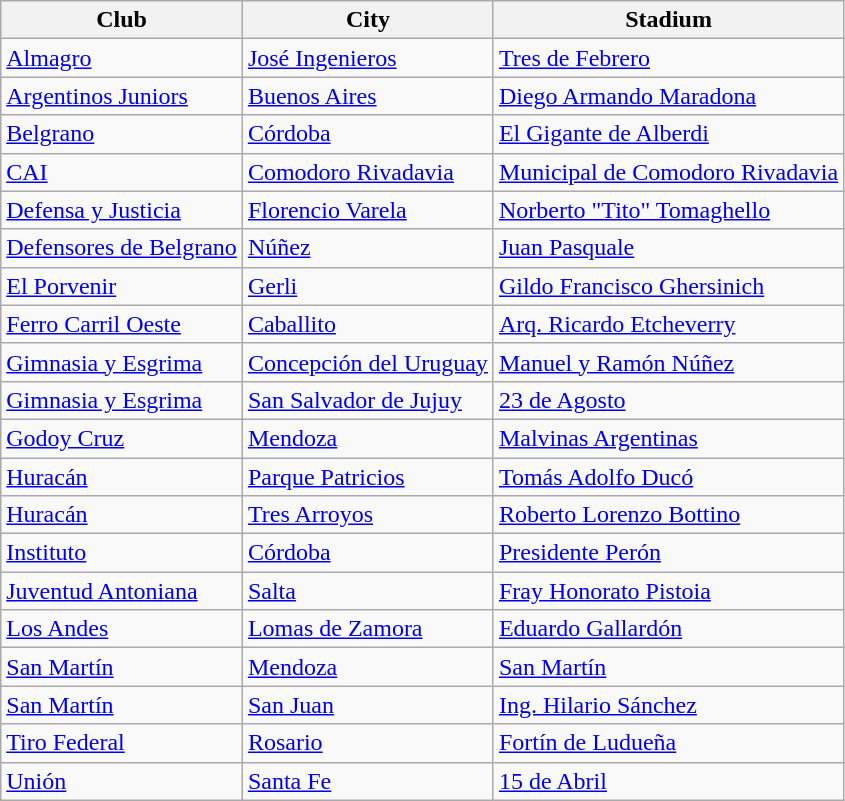<table class="wikitable sortable">
<tr>
<th>Club</th>
<th>City</th>
<th>Stadium</th>
</tr>
<tr>
<td><a href='#'>Almagro</a></td>
<td><a href='#'>José Ingenieros</a></td>
<td><a href='#'>Tres de Febrero</a></td>
</tr>
<tr>
<td><a href='#'>Argentinos Juniors</a></td>
<td><a href='#'>Buenos Aires</a></td>
<td><a href='#'>Diego Armando Maradona</a></td>
</tr>
<tr>
<td><a href='#'>Belgrano</a></td>
<td><a href='#'>Córdoba</a></td>
<td><a href='#'>El Gigante de Alberdi</a></td>
</tr>
<tr>
<td><a href='#'>CAI</a></td>
<td><a href='#'>Comodoro Rivadavia</a></td>
<td><a href='#'>Municipal de Comodoro Rivadavia</a></td>
</tr>
<tr>
<td><a href='#'>Defensa y Justicia</a></td>
<td><a href='#'>Florencio Varela</a></td>
<td><a href='#'>Norberto "Tito" Tomaghello</a></td>
</tr>
<tr>
<td><a href='#'>Defensores de Belgrano</a></td>
<td><a href='#'>Núñez</a></td>
<td><a href='#'>Juan Pasquale</a></td>
</tr>
<tr>
<td><a href='#'>El Porvenir</a></td>
<td><a href='#'>Gerli</a></td>
<td><a href='#'>Gildo Francisco Ghersinich</a></td>
</tr>
<tr>
<td><a href='#'>Ferro Carril Oeste</a></td>
<td><a href='#'>Caballito</a></td>
<td><a href='#'>Arq. Ricardo Etcheverry</a></td>
</tr>
<tr>
<td><a href='#'>Gimnasia y Esgrima</a></td>
<td><a href='#'>Concepción del Uruguay</a></td>
<td><a href='#'>Manuel y Ramón Núñez</a></td>
</tr>
<tr>
<td><a href='#'>Gimnasia y Esgrima</a></td>
<td><a href='#'>San Salvador de Jujuy</a></td>
<td><a href='#'>23 de Agosto</a></td>
</tr>
<tr>
<td><a href='#'>Godoy Cruz</a></td>
<td><a href='#'>Mendoza</a></td>
<td><a href='#'>Malvinas Argentinas</a></td>
</tr>
<tr>
<td><a href='#'>Huracán</a></td>
<td><a href='#'>Parque Patricios</a></td>
<td><a href='#'>Tomás Adolfo Ducó</a></td>
</tr>
<tr>
<td><a href='#'>Huracán</a></td>
<td><a href='#'>Tres Arroyos</a></td>
<td><a href='#'>Roberto Lorenzo Bottino</a></td>
</tr>
<tr>
<td><a href='#'>Instituto</a></td>
<td><a href='#'>Córdoba</a></td>
<td><a href='#'>Presidente Perón</a></td>
</tr>
<tr>
<td><a href='#'>Juventud Antoniana</a></td>
<td><a href='#'>Salta</a></td>
<td><a href='#'>Fray Honorato Pistoia</a></td>
</tr>
<tr>
<td><a href='#'>Los Andes</a></td>
<td><a href='#'>Lomas de Zamora</a></td>
<td><a href='#'>Eduardo Gallardón</a></td>
</tr>
<tr>
<td><a href='#'>San Martín</a></td>
<td><a href='#'>Mendoza</a></td>
<td><a href='#'>San Martín</a></td>
</tr>
<tr>
<td><a href='#'>San Martín</a></td>
<td><a href='#'>San Juan</a></td>
<td><a href='#'>Ing. Hilario Sánchez</a></td>
</tr>
<tr>
<td><a href='#'>Tiro Federal</a></td>
<td><a href='#'>Rosario</a></td>
<td><a href='#'>Fortín de Ludueña</a></td>
</tr>
<tr>
<td><a href='#'>Unión</a></td>
<td><a href='#'>Santa Fe</a></td>
<td><a href='#'>15 de Abril</a></td>
</tr>
</table>
